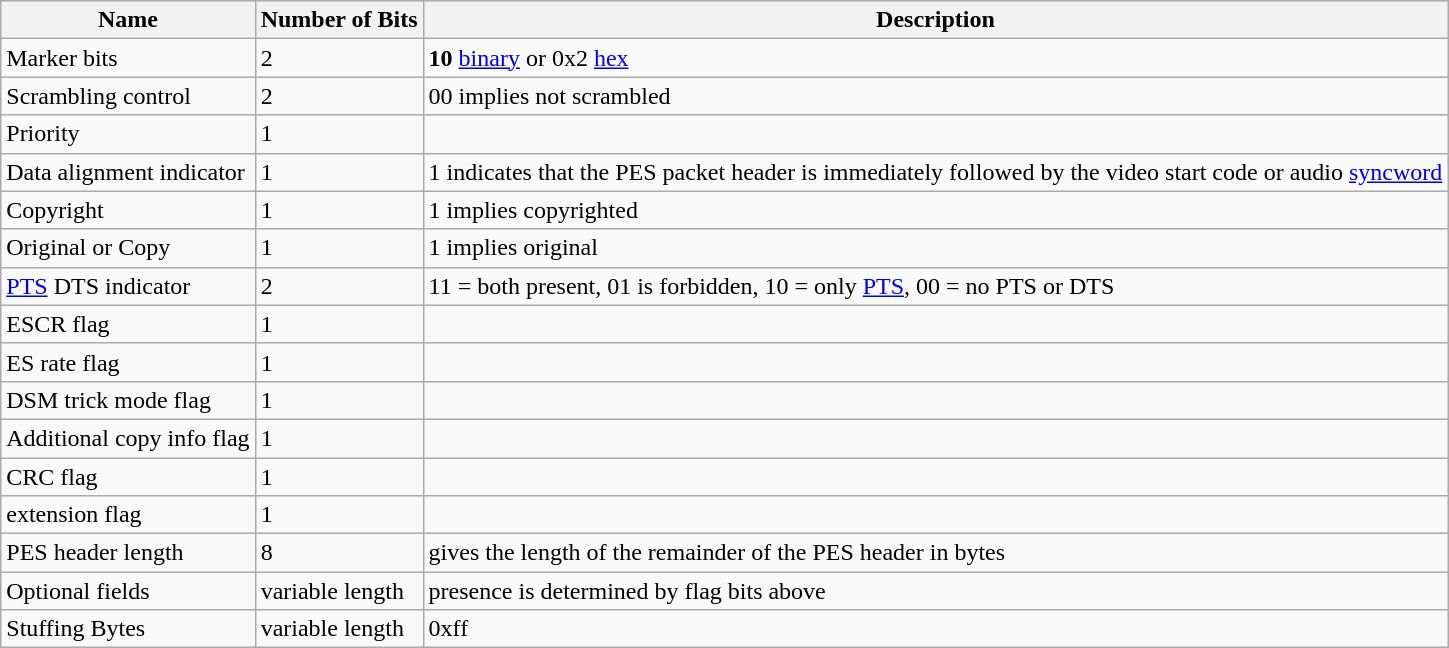<table class="wikitable">
<tr>
<th>Name</th>
<th>Number of Bits</th>
<th>Description</th>
</tr>
<tr>
<td>Marker bits</td>
<td>2</td>
<td><strong>10</strong> <a href='#'>binary</a> or 0x2 <a href='#'>hex</a></td>
</tr>
<tr>
<td>Scrambling control</td>
<td>2</td>
<td>00 implies not scrambled</td>
</tr>
<tr>
<td>Priority</td>
<td>1</td>
<td></td>
</tr>
<tr>
<td>Data alignment indicator</td>
<td>1</td>
<td>1 indicates that the PES packet header is immediately followed by the video start code or audio <a href='#'>syncword</a></td>
</tr>
<tr>
<td>Copyright</td>
<td>1</td>
<td>1 implies copyrighted</td>
</tr>
<tr>
<td>Original or Copy</td>
<td>1</td>
<td>1 implies original</td>
</tr>
<tr>
<td><a href='#'>PTS</a> DTS indicator</td>
<td>2</td>
<td>11 = both present, 01 is forbidden, 10 = only <a href='#'>PTS</a>, 00 = no PTS or DTS</td>
</tr>
<tr>
<td>ESCR flag</td>
<td>1</td>
<td></td>
</tr>
<tr>
<td>ES rate flag</td>
<td>1</td>
<td></td>
</tr>
<tr>
<td>DSM trick mode flag</td>
<td>1</td>
<td></td>
</tr>
<tr>
<td>Additional copy info flag</td>
<td>1</td>
<td></td>
</tr>
<tr>
<td>CRC flag</td>
<td>1</td>
<td></td>
</tr>
<tr>
<td>extension flag</td>
<td>1</td>
<td></td>
</tr>
<tr>
<td>PES header length</td>
<td>8</td>
<td>gives the length of the remainder of the PES header in bytes</td>
</tr>
<tr>
<td>Optional fields</td>
<td>variable length</td>
<td>presence is determined by flag bits above</td>
</tr>
<tr>
<td>Stuffing Bytes</td>
<td>variable length</td>
<td>0xff</td>
</tr>
</table>
